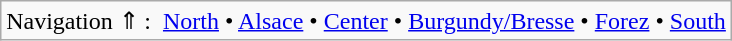<table class="wikitable"  style="margin:auto;">
<tr>
<td>Navigation ⇑ :  <a href='#'>North</a> • <a href='#'>Alsace</a> • <a href='#'>Center</a> • <a href='#'>Burgundy/Bresse</a> • <a href='#'>Forez</a> • <a href='#'>South</a></td>
</tr>
</table>
